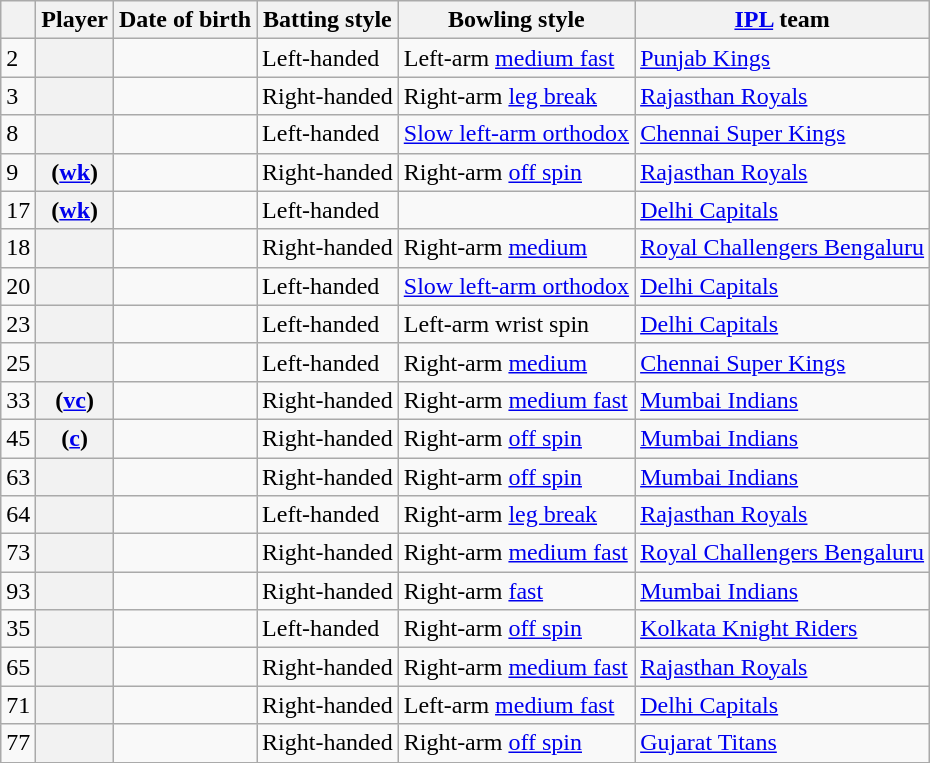<table class="wikitable sortable plainrowheaders">
<tr>
<th scope=col></th>
<th scope=col>Player</th>
<th scope=col>Date of birth</th>
<th scope=col>Batting style</th>
<th scope=col>Bowling style</th>
<th scope=col><a href='#'>IPL</a> team</th>
</tr>
<tr>
<td>2</td>
<th scope=row></th>
<td></td>
<td>Left-handed</td>
<td>Left-arm <a href='#'>medium fast</a></td>
<td><a href='#'>Punjab Kings</a></td>
</tr>
<tr>
<td>3</td>
<th scope=row></th>
<td></td>
<td>Right-handed</td>
<td>Right-arm <a href='#'>leg break</a></td>
<td><a href='#'>Rajasthan Royals</a></td>
</tr>
<tr>
<td>8</td>
<th scope=row></th>
<td></td>
<td>Left-handed</td>
<td><a href='#'>Slow left-arm orthodox</a></td>
<td><a href='#'>Chennai Super Kings</a></td>
</tr>
<tr>
<td>9</td>
<th scope=row> (<a href='#'>wk</a>)</th>
<td></td>
<td>Right-handed</td>
<td>Right-arm <a href='#'>off spin</a></td>
<td><a href='#'>Rajasthan Royals</a></td>
</tr>
<tr>
<td>17</td>
<th scope=row> (<a href='#'>wk</a>)</th>
<td></td>
<td>Left-handed</td>
<td></td>
<td><a href='#'>Delhi Capitals</a></td>
</tr>
<tr>
<td>18</td>
<th scope=row></th>
<td></td>
<td>Right-handed</td>
<td>Right-arm <a href='#'>medium</a></td>
<td><a href='#'>Royal Challengers Bengaluru</a></td>
</tr>
<tr>
<td>20</td>
<th scope=row></th>
<td></td>
<td>Left-handed</td>
<td><a href='#'>Slow left-arm orthodox</a></td>
<td><a href='#'>Delhi Capitals</a></td>
</tr>
<tr>
<td>23</td>
<th scope=row></th>
<td></td>
<td>Left-handed</td>
<td>Left-arm wrist spin</td>
<td><a href='#'>Delhi Capitals</a></td>
</tr>
<tr>
<td>25</td>
<th scope=row></th>
<td></td>
<td>Left-handed</td>
<td>Right-arm <a href='#'>medium</a></td>
<td><a href='#'>Chennai Super Kings</a></td>
</tr>
<tr>
<td>33</td>
<th scope=row> (<a href='#'>vc</a>)</th>
<td></td>
<td>Right-handed</td>
<td>Right-arm <a href='#'>medium fast</a></td>
<td><a href='#'>Mumbai Indians</a></td>
</tr>
<tr>
<td>45</td>
<th scope=row> (<a href='#'>c</a>)</th>
<td></td>
<td>Right-handed</td>
<td>Right-arm <a href='#'>off spin</a></td>
<td><a href='#'>Mumbai Indians</a></td>
</tr>
<tr>
<td>63</td>
<th scope=row></th>
<td></td>
<td>Right-handed</td>
<td>Right-arm <a href='#'>off spin</a></td>
<td><a href='#'>Mumbai Indians</a></td>
</tr>
<tr>
<td>64</td>
<th scope=row></th>
<td></td>
<td>Left-handed</td>
<td>Right-arm <a href='#'>leg break</a></td>
<td><a href='#'>Rajasthan Royals</a></td>
</tr>
<tr>
<td>73</td>
<th scope=row></th>
<td></td>
<td>Right-handed</td>
<td>Right-arm <a href='#'>medium fast</a></td>
<td><a href='#'>Royal Challengers Bengaluru</a></td>
</tr>
<tr>
<td>93</td>
<th scope=row></th>
<td></td>
<td>Right-handed</td>
<td>Right-arm <a href='#'>fast</a></td>
<td><a href='#'>Mumbai Indians</a></td>
</tr>
<tr>
<td>35</td>
<th scope=row></th>
<td></td>
<td>Left-handed</td>
<td>Right-arm <a href='#'>off spin</a></td>
<td><a href='#'>Kolkata Knight Riders</a></td>
</tr>
<tr>
<td>65</td>
<th scope=row></th>
<td></td>
<td>Right-handed</td>
<td>Right-arm <a href='#'>medium fast</a></td>
<td><a href='#'>Rajasthan Royals</a></td>
</tr>
<tr>
<td>71</td>
<th scope=row></th>
<td></td>
<td>Right-handed</td>
<td>Left-arm <a href='#'>medium fast</a></td>
<td><a href='#'>Delhi Capitals</a></td>
</tr>
<tr>
<td>77</td>
<th scope=row></th>
<td></td>
<td>Right-handed</td>
<td>Right-arm <a href='#'>off spin</a></td>
<td><a href='#'>Gujarat Titans</a></td>
</tr>
</table>
